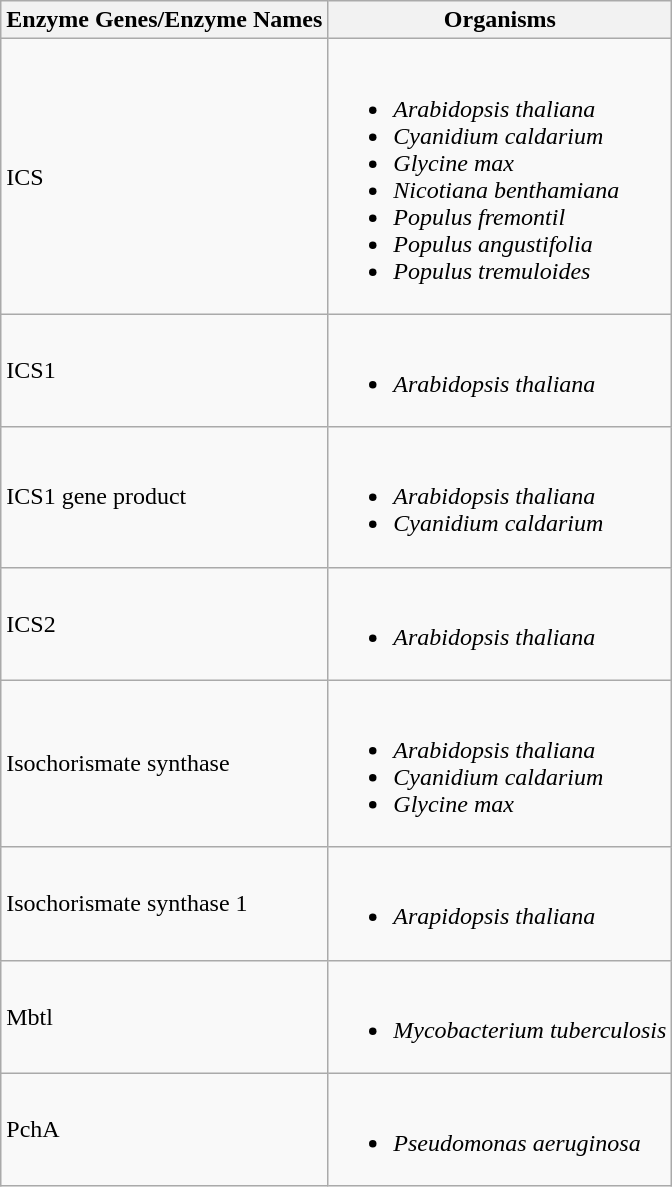<table class="wikitable">
<tr>
<th>Enzyme Genes/Enzyme Names</th>
<th>Organisms</th>
</tr>
<tr>
<td>ICS</td>
<td><br><ul><li><em>Arabidopsis thaliana</em></li><li><em>Cyanidium caldarium</em></li><li><em>Glycine max</em></li><li><em>Nicotiana benthamiana</em></li><li><em>Populus fremontil</em></li><li><em>Populus angustifolia</em></li><li><em>Populus tremuloides</em></li></ul></td>
</tr>
<tr>
<td>ICS1</td>
<td><br><ul><li><em>Arabidopsis thaliana</em></li></ul></td>
</tr>
<tr>
<td>ICS1 gene product</td>
<td><br><ul><li><em>Arabidopsis thaliana</em></li><li><em>Cyanidium caldarium</em></li></ul></td>
</tr>
<tr>
<td>ICS2</td>
<td><br><ul><li><em>Arabidopsis thaliana</em></li></ul></td>
</tr>
<tr>
<td>Isochorismate synthase</td>
<td><br><ul><li><em>Arabidopsis thaliana</em></li><li><em>Cyanidium caldarium</em></li><li><em>Glycine max</em></li></ul></td>
</tr>
<tr>
<td>Isochorismate synthase 1</td>
<td><br><ul><li><em>Arapidopsis thaliana</em></li></ul></td>
</tr>
<tr>
<td>Mbtl</td>
<td><br><ul><li><em>Mycobacterium tuberculosis</em></li></ul></td>
</tr>
<tr>
<td>PchA</td>
<td><br><ul><li><em>Pseudomonas aeruginosa</em></li></ul></td>
</tr>
</table>
